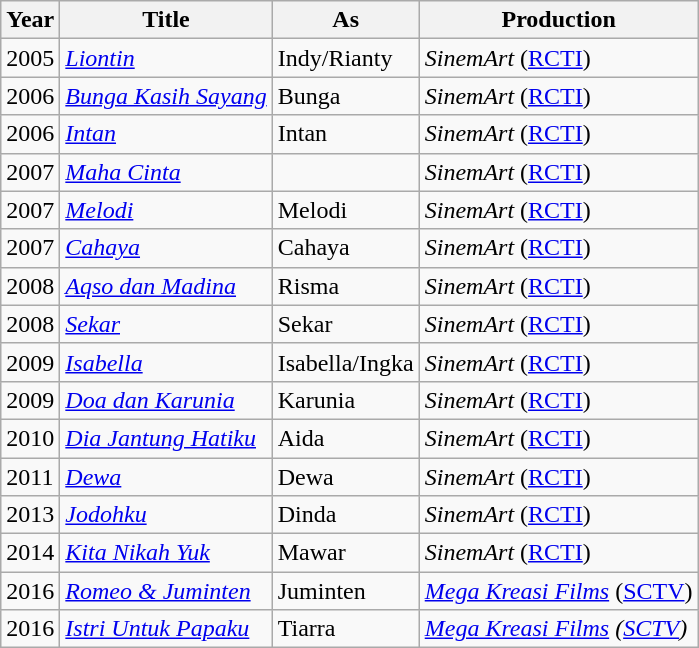<table class="wikitable sortable">
<tr>
<th>Year</th>
<th>Title</th>
<th>As</th>
<th>Production</th>
</tr>
<tr>
<td>2005</td>
<td><em><a href='#'>Liontin</a></em></td>
<td>Indy/Rianty</td>
<td><em>SinemArt</em> (<a href='#'>RCTI</a>)</td>
</tr>
<tr>
<td>2006</td>
<td><em><a href='#'>Bunga Kasih Sayang</a></em></td>
<td>Bunga</td>
<td><em>SinemArt</em> (<a href='#'>RCTI</a>)</td>
</tr>
<tr>
<td>2006</td>
<td><em><a href='#'>Intan</a></em></td>
<td>Intan</td>
<td><em>SinemArt</em> (<a href='#'>RCTI</a>)</td>
</tr>
<tr>
<td>2007</td>
<td><em><a href='#'>Maha Cinta</a></em></td>
<td></td>
<td><em>SinemArt</em> (<a href='#'>RCTI</a>)</td>
</tr>
<tr>
<td>2007</td>
<td><em><a href='#'>Melodi</a></em></td>
<td>Melodi</td>
<td><em>SinemArt</em> (<a href='#'>RCTI</a>)</td>
</tr>
<tr>
<td>2007</td>
<td><em><a href='#'>Cahaya</a></em></td>
<td>Cahaya</td>
<td><em>SinemArt</em> (<a href='#'>RCTI</a>)</td>
</tr>
<tr>
<td>2008</td>
<td><em><a href='#'>Aqso dan Madina</a></em></td>
<td>Risma</td>
<td><em>SinemArt</em> (<a href='#'>RCTI</a>)</td>
</tr>
<tr>
<td>2008</td>
<td><em><a href='#'>Sekar</a></em></td>
<td>Sekar</td>
<td><em>SinemArt</em> (<a href='#'>RCTI</a>)</td>
</tr>
<tr>
<td>2009</td>
<td><em><a href='#'>Isabella</a></em></td>
<td>Isabella/Ingka</td>
<td><em>SinemArt</em> (<a href='#'>RCTI</a>)</td>
</tr>
<tr>
<td>2009</td>
<td><em><a href='#'>Doa dan Karunia</a></em></td>
<td>Karunia</td>
<td><em>SinemArt</em> (<a href='#'>RCTI</a>)</td>
</tr>
<tr>
<td>2010</td>
<td><em><a href='#'>Dia Jantung Hatiku</a></em></td>
<td>Aida</td>
<td><em>SinemArt</em> (<a href='#'>RCTI</a>)</td>
</tr>
<tr>
<td>2011</td>
<td><em><a href='#'>Dewa</a></em></td>
<td>Dewa</td>
<td><em>SinemArt</em> (<a href='#'>RCTI</a>)</td>
</tr>
<tr>
<td>2013</td>
<td><em><a href='#'>Jodohku</a></em></td>
<td>Dinda</td>
<td><em>SinemArt</em> (<a href='#'>RCTI</a>)</td>
</tr>
<tr>
<td>2014</td>
<td><em><a href='#'>Kita Nikah Yuk</a></em></td>
<td>Mawar</td>
<td><em>SinemArt</em> (<a href='#'>RCTI</a>)</td>
</tr>
<tr>
<td>2016</td>
<td><em><a href='#'>Romeo & Juminten</a></em></td>
<td>Juminten</td>
<td><em><a href='#'>Mega Kreasi Films</a></em> (<a href='#'>SCTV</a>)</td>
</tr>
<tr>
<td>2016</td>
<td><em><a href='#'>Istri Untuk Papaku</a></em></td>
<td>Tiarra</td>
<td><em><a href='#'>Mega Kreasi Films</a> (<a href='#'>SCTV</a>)</em></td>
</tr>
</table>
